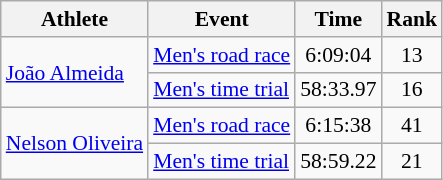<table class="wikitable" style="font-size:90%">
<tr>
<th>Athlete</th>
<th>Event</th>
<th>Time</th>
<th>Rank</th>
</tr>
<tr align=center>
<td align=left rowspan=2><a href='#'>João Almeida</a></td>
<td align=left><a href='#'>Men's road race</a></td>
<td>6:09:04</td>
<td>13</td>
</tr>
<tr align=center>
<td align=left><a href='#'>Men's time trial</a></td>
<td>58:33.97</td>
<td>16</td>
</tr>
<tr align=center>
<td align=left rowspan=2><a href='#'>Nelson Oliveira</a></td>
<td align=left><a href='#'>Men's road race</a></td>
<td>6:15:38</td>
<td>41</td>
</tr>
<tr align=center>
<td align=left><a href='#'>Men's time trial</a></td>
<td>58:59.22</td>
<td>21</td>
</tr>
</table>
